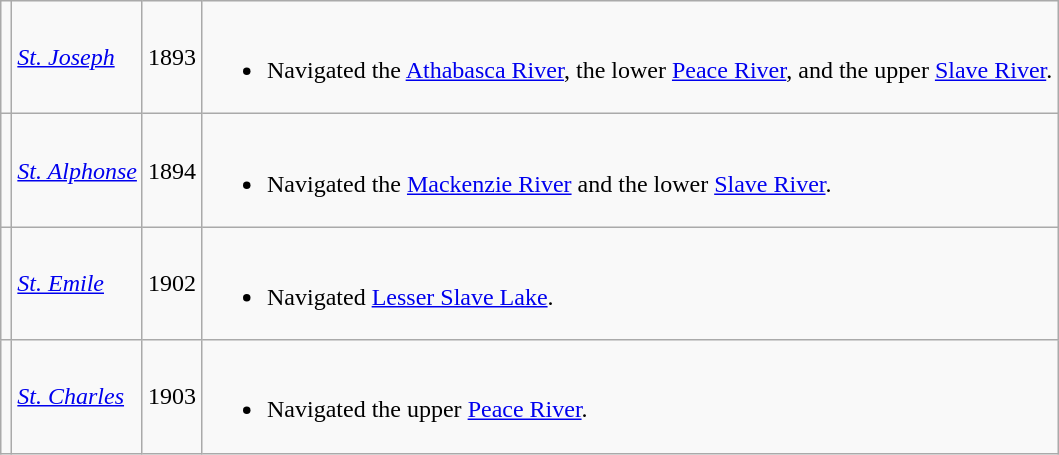<table class="wikitable">
<tr>
<td></td>
<td><a href='#'><em>St. Joseph</em></a></td>
<td>1893</td>
<td><br><ul><li>Navigated the <a href='#'>Athabasca River</a>, the lower <a href='#'>Peace River</a>, and the upper <a href='#'>Slave River</a>.</li></ul></td>
</tr>
<tr>
<td></td>
<td><a href='#'><em>St. Alphonse</em></a></td>
<td>1894</td>
<td><br><ul><li>Navigated the <a href='#'>Mackenzie River</a> and the lower <a href='#'>Slave River</a>.</li></ul></td>
</tr>
<tr>
<td></td>
<td><a href='#'><em>St. Emile</em></a></td>
<td>1902</td>
<td><br><ul><li>Navigated <a href='#'>Lesser Slave Lake</a>.</li></ul></td>
</tr>
<tr>
<td></td>
<td><a href='#'><em>St. Charles</em></a></td>
<td>1903</td>
<td><br><ul><li>Navigated the upper <a href='#'>Peace River</a>.</li></ul></td>
</tr>
</table>
